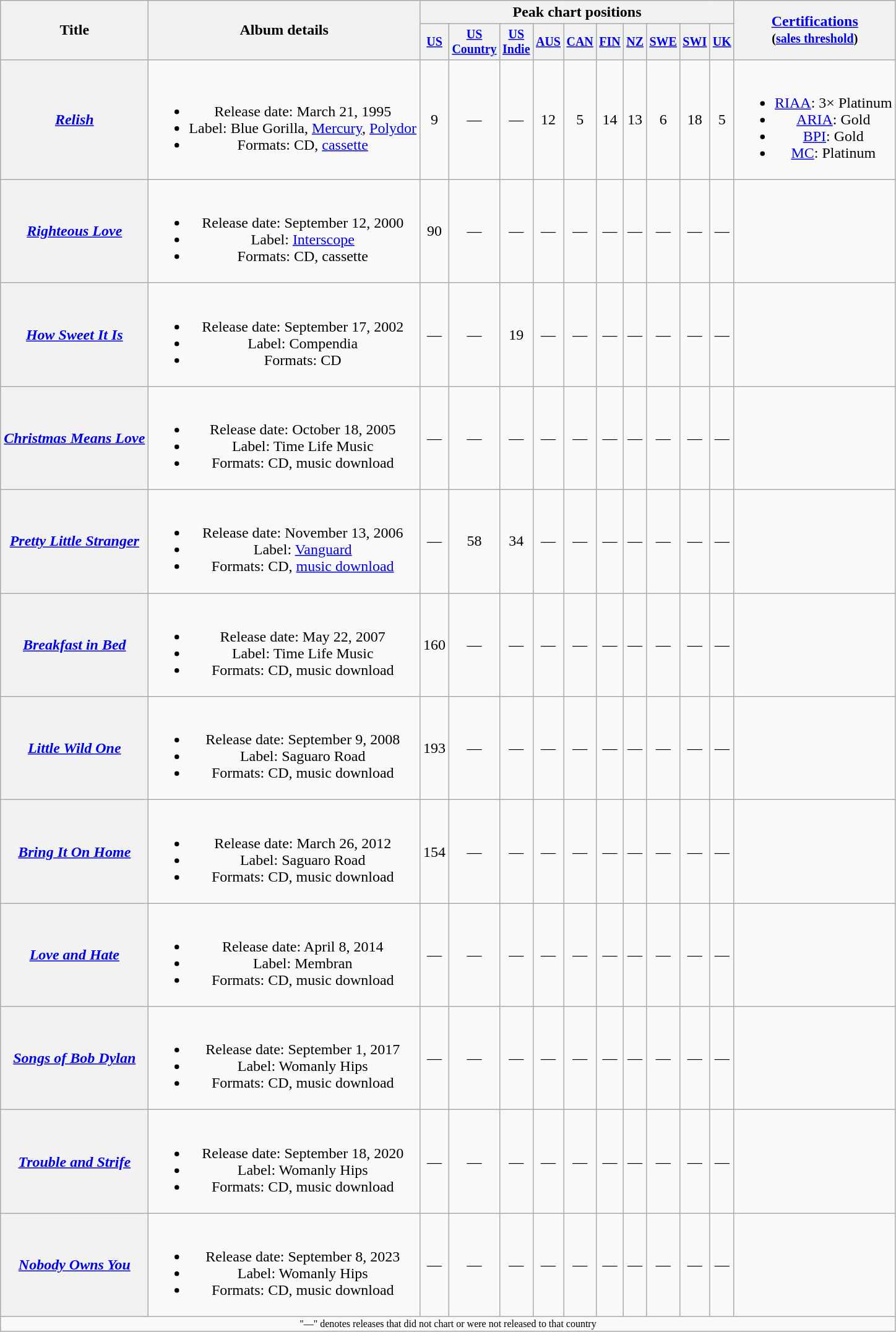<table class="wikitable plainrowheaders" style="text-align: center">
<tr>
<th rowspan="2">Title</th>
<th rowspan="2">Album details</th>
<th colspan="10">Peak chart positions</th>
<th rowspan="2"><a href='#'>Certifications</a><br><small>(<a href='#'>sales threshold</a>)</small></th>
</tr>
<tr style="font-size:smaller;">
<th><a href='#'>US</a><br></th>
<th><a href='#'>US<br>Country</a><br></th>
<th><a href='#'>US<br>Indie</a><br></th>
<th><a href='#'>AUS</a><br></th>
<th><a href='#'>CAN</a><br></th>
<th><a href='#'>FIN</a><br></th>
<th><a href='#'>NZ</a><br></th>
<th><a href='#'>SWE</a><br></th>
<th><a href='#'>SWI</a><br></th>
<th><a href='#'>UK</a><br></th>
</tr>
<tr>
<th scope="row"><em><a href='#'>Relish</a></em></th>
<td><br><ul><li>Release date: March 21, 1995</li><li>Label: Blue Gorilla, <a href='#'>Mercury</a>, <a href='#'>Polydor</a></li><li>Formats: CD, <a href='#'>cassette</a></li></ul></td>
<td>9</td>
<td>—</td>
<td>—</td>
<td>12</td>
<td>5</td>
<td>14</td>
<td>13</td>
<td>6</td>
<td>18</td>
<td>5</td>
<td><br><ul><li><a href='#'>RIAA</a>: 3× Platinum</li><li><a href='#'>ARIA</a>: Gold</li><li><a href='#'>BPI</a>: Gold</li><li><a href='#'>MC</a>: Platinum</li></ul></td>
</tr>
<tr>
<th scope="row"><em><a href='#'>Righteous Love</a></em></th>
<td><br><ul><li>Release date: September 12, 2000</li><li>Label: <a href='#'>Interscope</a></li><li>Formats: CD, cassette</li></ul></td>
<td>90</td>
<td>—</td>
<td>—</td>
<td>—</td>
<td>—</td>
<td>—</td>
<td>—</td>
<td>—</td>
<td>—</td>
<td>—</td>
<td></td>
</tr>
<tr>
<th scope="row"><em><a href='#'>How Sweet It Is</a></em></th>
<td><br><ul><li>Release date: September 17, 2002</li><li>Label: Compendia</li><li>Formats: CD</li></ul></td>
<td>—</td>
<td>—</td>
<td>19</td>
<td>—</td>
<td>—</td>
<td>—</td>
<td>—</td>
<td>—</td>
<td>—</td>
<td>—</td>
<td></td>
</tr>
<tr>
<th scope="row"><em><a href='#'>Christmas Means Love</a></em></th>
<td><br><ul><li>Release date: October 18, 2005</li><li>Label: Time Life Music</li><li>Formats: CD, music download</li></ul></td>
<td>—</td>
<td>—</td>
<td>—</td>
<td>—</td>
<td>—</td>
<td>—</td>
<td>—</td>
<td>—</td>
<td>—</td>
<td>—</td>
<td></td>
</tr>
<tr>
<th scope="row"><em><a href='#'>Pretty Little Stranger</a></em></th>
<td><br><ul><li>Release date: November 13, 2006</li><li>Label: <a href='#'>Vanguard</a></li><li>Formats: CD, <a href='#'>music download</a></li></ul></td>
<td>—</td>
<td>58</td>
<td>34</td>
<td>—</td>
<td>—</td>
<td>—</td>
<td>—</td>
<td>—</td>
<td>—</td>
<td>—</td>
<td></td>
</tr>
<tr>
<th scope="row"><em><a href='#'>Breakfast in Bed</a></em></th>
<td><br><ul><li>Release date: May 22, 2007</li><li>Label: Time Life Music</li><li>Formats: CD, music download</li></ul></td>
<td>160</td>
<td>—</td>
<td>—</td>
<td>—</td>
<td>—</td>
<td>—</td>
<td>—</td>
<td>—</td>
<td>—</td>
<td>—</td>
<td></td>
</tr>
<tr>
<th scope="row"><em><a href='#'>Little Wild One</a></em></th>
<td><br><ul><li>Release date: September 9, 2008</li><li>Label: Saguaro Road</li><li>Formats: CD, music download</li></ul></td>
<td>193</td>
<td>—</td>
<td>—</td>
<td>—</td>
<td>—</td>
<td>—</td>
<td>—</td>
<td>—</td>
<td>—</td>
<td>—</td>
<td></td>
</tr>
<tr>
<th scope="row"><em><a href='#'>Bring It On Home</a></em></th>
<td><br><ul><li>Release date: March 26, 2012</li><li>Label: Saguaro Road</li><li>Formats: CD, music download</li></ul></td>
<td>154</td>
<td>—</td>
<td>—</td>
<td>—</td>
<td>—</td>
<td>—</td>
<td>—</td>
<td>—</td>
<td>—</td>
<td>—</td>
<td></td>
</tr>
<tr>
<th scope="row"><em><a href='#'>Love and Hate</a></em></th>
<td><br><ul><li>Release date: April 8, 2014</li><li>Label: Membran</li><li>Formats: CD, music download</li></ul></td>
<td>—</td>
<td>—</td>
<td>—</td>
<td>—</td>
<td>—</td>
<td>—</td>
<td>—</td>
<td>—</td>
<td>—</td>
<td>—</td>
<td></td>
</tr>
<tr>
<th scope="row"><em><a href='#'>Songs of Bob Dylan</a></em></th>
<td><br><ul><li>Release date: September 1, 2017</li><li>Label: Womanly Hips</li><li>Formats: CD, music download</li></ul></td>
<td>—</td>
<td>—</td>
<td>—</td>
<td>—</td>
<td>—</td>
<td>—</td>
<td>—</td>
<td>—</td>
<td>—</td>
<td>—</td>
<td></td>
</tr>
<tr>
<th scope="row"><em><a href='#'>Trouble and Strife</a></em></th>
<td><br><ul><li>Release date: September 18, 2020</li><li>Label: Womanly Hips</li><li>Formats: CD, music download</li></ul></td>
<td>—</td>
<td>—</td>
<td>—</td>
<td>—</td>
<td>—</td>
<td>—</td>
<td>—</td>
<td>—</td>
<td>—</td>
<td>—</td>
<td></td>
</tr>
<tr>
<th scope="row"><em><a href='#'>Nobody Owns You</a></em></th>
<td><br><ul><li>Release date: September 8, 2023</li><li>Label: Womanly Hips</li><li>Formats: CD, music download</li></ul></td>
<td>—</td>
<td>—</td>
<td>—</td>
<td>—</td>
<td>—</td>
<td>—</td>
<td>—</td>
<td>—</td>
<td>—</td>
<td>—</td>
<td></td>
</tr>
<tr>
<td colspan="13" style="font-size:8pt">"—" denotes releases that did not chart or were not released to that country</td>
</tr>
</table>
